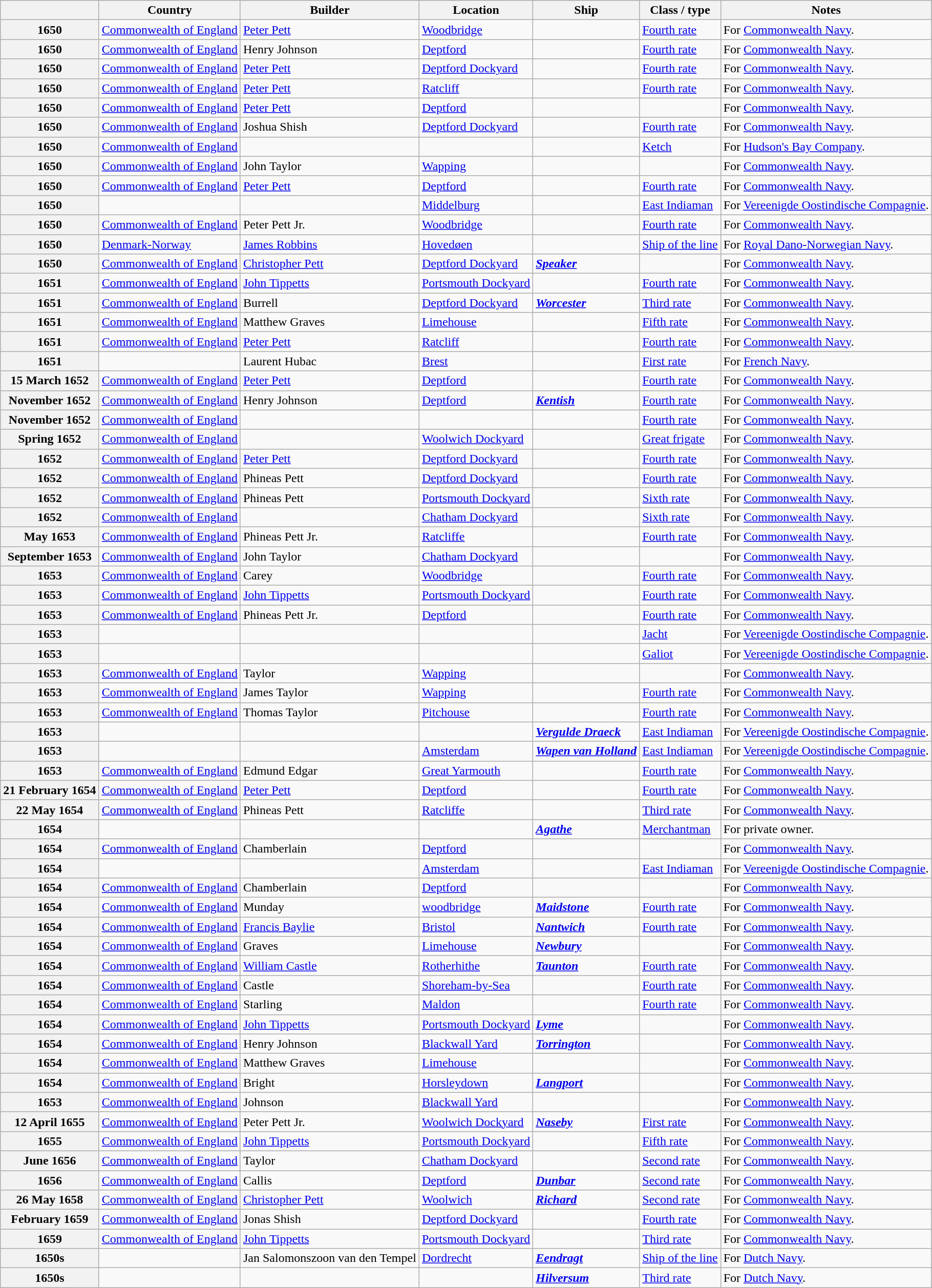<table class="wikitable sortable">
<tr>
<th></th>
<th>Country</th>
<th>Builder</th>
<th>Location</th>
<th>Ship</th>
<th>Class / type</th>
<th>Notes</th>
</tr>
<tr>
<th>1650</th>
<td> <a href='#'>Commonwealth of England</a></td>
<td><a href='#'>Peter Pett</a></td>
<td><a href='#'>Woodbridge</a></td>
<td><strong></strong></td>
<td><a href='#'>Fourth rate</a></td>
<td>For <a href='#'>Commonwealth Navy</a>.</td>
</tr>
<tr>
<th>1650</th>
<td> <a href='#'>Commonwealth of England</a></td>
<td>Henry Johnson</td>
<td><a href='#'>Deptford</a></td>
<td><strong></strong></td>
<td><a href='#'>Fourth rate</a></td>
<td>For <a href='#'>Commonwealth Navy</a>.</td>
</tr>
<tr>
<th>1650</th>
<td> <a href='#'>Commonwealth of England</a></td>
<td><a href='#'>Peter Pett</a></td>
<td><a href='#'>Deptford Dockyard</a></td>
<td><strong></strong></td>
<td><a href='#'>Fourth rate</a></td>
<td>For <a href='#'>Commonwealth Navy</a>.</td>
</tr>
<tr>
<th>1650</th>
<td> <a href='#'>Commonwealth of England</a></td>
<td><a href='#'>Peter Pett</a></td>
<td><a href='#'>Ratcliff</a></td>
<td><strong></strong></td>
<td><a href='#'>Fourth rate</a></td>
<td>For <a href='#'>Commonwealth Navy</a>.</td>
</tr>
<tr>
<th>1650</th>
<td> <a href='#'>Commonwealth of England</a></td>
<td><a href='#'>Peter Pett</a></td>
<td><a href='#'>Deptford</a></td>
<td><strong></strong></td>
<td></td>
<td>For <a href='#'>Commonwealth Navy</a>.</td>
</tr>
<tr>
<th>1650</th>
<td> <a href='#'>Commonwealth of England</a></td>
<td>Joshua Shish</td>
<td><a href='#'>Deptford Dockyard</a></td>
<td><strong></strong></td>
<td><a href='#'>Fourth rate</a></td>
<td>For <a href='#'>Commonwealth Navy</a>.</td>
</tr>
<tr>
<th>1650</th>
<td> <a href='#'>Commonwealth of England</a></td>
<td></td>
<td></td>
<td><strong></strong></td>
<td><a href='#'>Ketch</a></td>
<td>For <a href='#'>Hudson's Bay Company</a>.</td>
</tr>
<tr>
<th>1650</th>
<td> <a href='#'>Commonwealth of England</a></td>
<td>John Taylor</td>
<td><a href='#'>Wapping</a></td>
<td><strong></strong></td>
<td></td>
<td>For <a href='#'>Commonwealth Navy</a>.</td>
</tr>
<tr>
<th>1650</th>
<td> <a href='#'>Commonwealth of England</a></td>
<td><a href='#'>Peter Pett</a></td>
<td><a href='#'>Deptford</a></td>
<td><strong></strong></td>
<td><a href='#'>Fourth rate</a></td>
<td>For <a href='#'>Commonwealth Navy</a>.</td>
</tr>
<tr>
<th>1650</th>
<td></td>
<td></td>
<td><a href='#'>Middelburg</a></td>
<td><strong></strong></td>
<td><a href='#'>East Indiaman</a></td>
<td>For <a href='#'>Vereenigde Oostindische Compagnie</a>.</td>
</tr>
<tr>
<th>1650</th>
<td> <a href='#'>Commonwealth of England</a></td>
<td>Peter Pett Jr.</td>
<td><a href='#'>Woodbridge</a></td>
<td><strong></strong></td>
<td><a href='#'>Fourth rate</a></td>
<td>For <a href='#'>Commonwealth Navy</a>.</td>
</tr>
<tr>
<th>1650</th>
<td> <a href='#'>Denmark-Norway</a></td>
<td><a href='#'>James Robbins</a></td>
<td><a href='#'>Hovedøen</a></td>
<td><strong></strong></td>
<td><a href='#'>Ship of the line</a></td>
<td>For <a href='#'>Royal Dano-Norwegian Navy</a>.</td>
</tr>
<tr>
<th>1650</th>
<td> <a href='#'>Commonwealth of England</a></td>
<td><a href='#'>Christopher Pett</a></td>
<td><a href='#'>Deptford Dockyard</a></td>
<td><strong><a href='#'><em>Speaker</em></a></strong></td>
<td></td>
<td>For <a href='#'>Commonwealth Navy</a>.</td>
</tr>
<tr>
<th>1651</th>
<td> <a href='#'>Commonwealth of England</a></td>
<td><a href='#'>John Tippetts</a></td>
<td><a href='#'>Portsmouth Dockyard</a></td>
<td><strong></strong></td>
<td><a href='#'>Fourth rate</a></td>
<td>For <a href='#'>Commonwealth Navy</a>.</td>
</tr>
<tr>
<th>1651</th>
<td> <a href='#'>Commonwealth of England</a></td>
<td>Burrell</td>
<td><a href='#'>Deptford Dockyard</a></td>
<td><strong><a href='#'><em>Worcester</em></a></strong></td>
<td><a href='#'>Third rate</a></td>
<td>For <a href='#'>Commonwealth Navy</a>.</td>
</tr>
<tr>
<th>1651</th>
<td> <a href='#'>Commonwealth of England</a></td>
<td>Matthew Graves</td>
<td><a href='#'>Limehouse</a></td>
<td><strong></strong></td>
<td><a href='#'>Fifth rate</a></td>
<td>For <a href='#'>Commonwealth Navy</a>.</td>
</tr>
<tr>
<th>1651</th>
<td> <a href='#'>Commonwealth of England</a></td>
<td><a href='#'>Peter Pett</a></td>
<td><a href='#'>Ratcliff</a></td>
<td><strong></strong></td>
<td><a href='#'>Fourth rate</a></td>
<td>For <a href='#'>Commonwealth Navy</a>.</td>
</tr>
<tr>
<th>1651</th>
<td></td>
<td>Laurent Hubac</td>
<td><a href='#'>Brest</a></td>
<td><strong></strong></td>
<td><a href='#'>First rate</a></td>
<td>For <a href='#'>French Navy</a>.</td>
</tr>
<tr>
<th>15 March 1652</th>
<td> <a href='#'>Commonwealth of England</a></td>
<td><a href='#'>Peter Pett</a></td>
<td><a href='#'>Deptford</a></td>
<td><strong></strong></td>
<td><a href='#'>Fourth rate</a></td>
<td>For <a href='#'>Commonwealth Navy</a>.</td>
</tr>
<tr>
<th>November 1652</th>
<td> <a href='#'>Commonwealth of England</a></td>
<td>Henry Johnson</td>
<td><a href='#'>Deptford</a></td>
<td><strong><a href='#'><em>Kentish</em></a></strong></td>
<td><a href='#'>Fourth rate</a></td>
<td>For <a href='#'>Commonwealth Navy</a>.</td>
</tr>
<tr>
<th>November 1652</th>
<td> <a href='#'>Commonwealth of England</a></td>
<td></td>
<td></td>
<td><strong></strong></td>
<td><a href='#'>Fourth rate</a></td>
<td>For <a href='#'>Commonwealth Navy</a>.</td>
</tr>
<tr>
<th>Spring 1652</th>
<td> <a href='#'>Commonwealth of England</a></td>
<td></td>
<td><a href='#'>Woolwich Dockyard</a></td>
<td><strong></strong></td>
<td><a href='#'>Great frigate</a></td>
<td>For <a href='#'>Commonwealth Navy</a>.</td>
</tr>
<tr>
<th>1652</th>
<td> <a href='#'>Commonwealth of England</a></td>
<td><a href='#'>Peter Pett</a></td>
<td><a href='#'>Deptford Dockyard</a></td>
<td><strong></strong></td>
<td><a href='#'>Fourth rate</a></td>
<td>For <a href='#'>Commonwealth Navy</a>.</td>
</tr>
<tr>
<th>1652</th>
<td> <a href='#'>Commonwealth of England</a></td>
<td>Phineas Pett</td>
<td><a href='#'>Deptford Dockyard</a></td>
<td><strong></strong></td>
<td><a href='#'>Fourth rate</a></td>
<td>For <a href='#'>Commonwealth Navy</a>.</td>
</tr>
<tr>
<th>1652</th>
<td> <a href='#'>Commonwealth of England</a></td>
<td>Phineas Pett</td>
<td><a href='#'>Portsmouth Dockyard</a></td>
<td><strong></strong></td>
<td><a href='#'>Sixth rate</a></td>
<td>For <a href='#'>Commonwealth Navy</a>.</td>
</tr>
<tr>
<th>1652</th>
<td> <a href='#'>Commonwealth of England</a></td>
<td></td>
<td><a href='#'>Chatham Dockyard</a></td>
<td><strong></strong></td>
<td><a href='#'>Sixth rate</a></td>
<td>For <a href='#'>Commonwealth Navy</a>.</td>
</tr>
<tr>
<th>May 1653</th>
<td> <a href='#'>Commonwealth of England</a></td>
<td>Phineas Pett Jr.</td>
<td><a href='#'>Ratcliffe</a></td>
<td><strong></strong></td>
<td><a href='#'>Fourth rate</a></td>
<td>For <a href='#'>Commonwealth Navy</a>.</td>
</tr>
<tr>
<th>September 1653</th>
<td> <a href='#'>Commonwealth of England</a></td>
<td>John Taylor</td>
<td><a href='#'>Chatham Dockyard</a></td>
<td><strong></strong></td>
<td></td>
<td>For <a href='#'>Commonwealth Navy</a>.</td>
</tr>
<tr>
<th>1653</th>
<td> <a href='#'>Commonwealth of England</a></td>
<td>Carey</td>
<td><a href='#'>Woodbridge</a></td>
<td><strong></strong></td>
<td><a href='#'>Fourth rate</a></td>
<td>For <a href='#'>Commonwealth Navy</a>.</td>
</tr>
<tr>
<th>1653</th>
<td> <a href='#'>Commonwealth of England</a></td>
<td><a href='#'>John Tippetts</a></td>
<td><a href='#'>Portsmouth Dockyard</a></td>
<td><strong></strong></td>
<td><a href='#'>Fourth rate</a></td>
<td>For <a href='#'>Commonwealth Navy</a>.</td>
</tr>
<tr>
<th>1653</th>
<td> <a href='#'>Commonwealth of England</a></td>
<td>Phineas Pett Jr.</td>
<td><a href='#'>Deptford</a></td>
<td><strong></strong></td>
<td><a href='#'>Fourth rate</a></td>
<td>For <a href='#'>Commonwealth Navy</a>.</td>
</tr>
<tr>
<th>1653</th>
<td></td>
<td></td>
<td></td>
<td><strong></strong></td>
<td><a href='#'>Jacht</a></td>
<td>For <a href='#'>Vereenigde Oostindische Compagnie</a>.</td>
</tr>
<tr>
<th>1653</th>
<td></td>
<td></td>
<td></td>
<td><strong></strong></td>
<td><a href='#'>Galiot</a></td>
<td>For <a href='#'>Vereenigde Oostindische Compagnie</a>.</td>
</tr>
<tr>
<th>1653</th>
<td> <a href='#'>Commonwealth of England</a></td>
<td>Taylor</td>
<td><a href='#'>Wapping</a></td>
<td><strong></strong></td>
<td></td>
<td>For <a href='#'>Commonwealth Navy</a>.</td>
</tr>
<tr>
<th>1653</th>
<td> <a href='#'>Commonwealth of England</a></td>
<td>James Taylor</td>
<td><a href='#'>Wapping</a></td>
<td><strong></strong></td>
<td><a href='#'>Fourth rate</a></td>
<td>For <a href='#'>Commonwealth Navy</a>.</td>
</tr>
<tr>
<th>1653</th>
<td> <a href='#'>Commonwealth of England</a></td>
<td>Thomas Taylor</td>
<td><a href='#'>Pitchouse</a></td>
<td><strong></strong></td>
<td><a href='#'>Fourth rate</a></td>
<td>For <a href='#'>Commonwealth Navy</a>.</td>
</tr>
<tr>
<th>1653</th>
<td></td>
<td></td>
<td></td>
<td><strong><em><a href='#'>Vergulde Draeck</a></em></strong></td>
<td><a href='#'>East Indiaman</a></td>
<td>For <a href='#'>Vereenigde Oostindische Compagnie</a>.</td>
</tr>
<tr>
<th>1653</th>
<td></td>
<td></td>
<td><a href='#'>Amsterdam</a></td>
<td><strong><em><a href='#'>Wapen van Holland</a></em></strong></td>
<td><a href='#'>East Indiaman</a></td>
<td>For <a href='#'>Vereenigde Oostindische Compagnie</a>.</td>
</tr>
<tr>
<th>1653</th>
<td> <a href='#'>Commonwealth of England</a></td>
<td>Edmund Edgar</td>
<td><a href='#'>Great Yarmouth</a></td>
<td><strong></strong></td>
<td><a href='#'>Fourth rate</a></td>
<td>For <a href='#'>Commonwealth Navy</a>.</td>
</tr>
<tr>
<th>21 February 1654</th>
<td> <a href='#'>Commonwealth of England</a></td>
<td><a href='#'>Peter Pett</a></td>
<td><a href='#'>Deptford</a></td>
<td><strong></strong></td>
<td><a href='#'>Fourth rate</a></td>
<td>For <a href='#'>Commonwealth Navy</a>.</td>
</tr>
<tr>
<th>22 May 1654</th>
<td> <a href='#'>Commonwealth of England</a></td>
<td>Phineas Pett</td>
<td><a href='#'>Ratcliffe</a></td>
<td><strong></strong></td>
<td><a href='#'>Third rate</a></td>
<td>For <a href='#'>Commonwealth Navy</a>.</td>
</tr>
<tr>
<th>1654</th>
<td></td>
<td></td>
<td></td>
<td><strong><a href='#'><em>Agathe</em></a></strong></td>
<td><a href='#'>Merchantman</a></td>
<td>For private owner.</td>
</tr>
<tr>
<th>1654</th>
<td> <a href='#'>Commonwealth of England</a></td>
<td>Chamberlain</td>
<td><a href='#'>Deptford</a></td>
<td><strong></strong></td>
<td></td>
<td>For <a href='#'>Commonwealth Navy</a>.</td>
</tr>
<tr>
<th>1654</th>
<td></td>
<td></td>
<td><a href='#'>Amsterdam</a></td>
<td><strong></strong></td>
<td><a href='#'>East Indiaman</a></td>
<td>For <a href='#'>Vereenigde Oostindische Compagnie</a>.</td>
</tr>
<tr>
<th>1654</th>
<td> <a href='#'>Commonwealth of England</a></td>
<td>Chamberlain</td>
<td><a href='#'>Deptford</a></td>
<td><strong></strong></td>
<td></td>
<td>For <a href='#'>Commonwealth Navy</a>.</td>
</tr>
<tr>
<th>1654</th>
<td> <a href='#'>Commonwealth of England</a></td>
<td>Munday</td>
<td><a href='#'>woodbridge</a></td>
<td><strong><a href='#'><em>Maidstone</em></a></strong></td>
<td><a href='#'>Fourth rate</a></td>
<td>For <a href='#'>Commonwealth Navy</a>.</td>
</tr>
<tr>
<th>1654</th>
<td> <a href='#'>Commonwealth of England</a></td>
<td><a href='#'>Francis Baylie</a></td>
<td><a href='#'>Bristol</a></td>
<td><strong><a href='#'><em>Nantwich</em></a></strong></td>
<td><a href='#'>Fourth rate</a></td>
<td>For <a href='#'>Commonwealth Navy</a>.</td>
</tr>
<tr>
<th>1654</th>
<td> <a href='#'>Commonwealth of England</a></td>
<td>Graves</td>
<td><a href='#'>Limehouse</a></td>
<td><strong><a href='#'><em>Newbury</em></a></strong></td>
<td></td>
<td>For <a href='#'>Commonwealth Navy</a>.</td>
</tr>
<tr>
<th>1654</th>
<td> <a href='#'>Commonwealth of England</a></td>
<td><a href='#'>William Castle</a></td>
<td><a href='#'>Rotherhithe</a></td>
<td><strong><a href='#'><em>Taunton</em></a></strong></td>
<td><a href='#'>Fourth rate</a></td>
<td>For <a href='#'>Commonwealth Navy</a>.</td>
</tr>
<tr>
<th>1654</th>
<td> <a href='#'>Commonwealth of England</a></td>
<td>Castle</td>
<td><a href='#'>Shoreham-by-Sea</a></td>
<td><strong></strong></td>
<td><a href='#'>Fourth rate</a></td>
<td>For <a href='#'>Commonwealth Navy</a>.</td>
</tr>
<tr>
<th>1654</th>
<td> <a href='#'>Commonwealth of England</a></td>
<td>Starling</td>
<td><a href='#'>Maldon</a></td>
<td><strong></strong></td>
<td><a href='#'>Fourth rate</a></td>
<td>For <a href='#'>Commonwealth Navy</a>.</td>
</tr>
<tr>
<th>1654</th>
<td> <a href='#'>Commonwealth of England</a></td>
<td><a href='#'>John Tippetts</a></td>
<td><a href='#'>Portsmouth Dockyard</a></td>
<td><strong><a href='#'><em>Lyme</em></a></strong></td>
<td></td>
<td>For <a href='#'>Commonwealth Navy</a>.</td>
</tr>
<tr>
<th>1654</th>
<td> <a href='#'>Commonwealth of England</a></td>
<td>Henry Johnson</td>
<td><a href='#'>Blackwall Yard</a></td>
<td><strong><a href='#'><em>Torrington</em></a></strong></td>
<td></td>
<td>For <a href='#'>Commonwealth Navy</a>.</td>
</tr>
<tr>
<th>1654</th>
<td> <a href='#'>Commonwealth of England</a></td>
<td>Matthew Graves</td>
<td><a href='#'>Limehouse</a></td>
<td><strong></strong></td>
<td></td>
<td>For <a href='#'>Commonwealth Navy</a>.</td>
</tr>
<tr>
<th>1654</th>
<td> <a href='#'>Commonwealth of England</a></td>
<td>Bright</td>
<td><a href='#'>Horsleydown</a></td>
<td><strong><a href='#'><em>Langport</em></a></strong></td>
<td></td>
<td>For <a href='#'>Commonwealth Navy</a>.</td>
</tr>
<tr>
<th>1653</th>
<td> <a href='#'>Commonwealth of England</a></td>
<td>Johnson</td>
<td><a href='#'>Blackwall Yard</a></td>
<td><strong></strong></td>
<td></td>
<td>For <a href='#'>Commonwealth Navy</a>.</td>
</tr>
<tr>
<th>12 April 1655</th>
<td> <a href='#'>Commonwealth of England</a></td>
<td>Peter Pett Jr.</td>
<td><a href='#'>Woolwich Dockyard</a></td>
<td><strong><a href='#'><em>Naseby</em></a></strong></td>
<td><a href='#'>First rate</a></td>
<td>For <a href='#'>Commonwealth Navy</a>.</td>
</tr>
<tr>
<th>1655</th>
<td> <a href='#'>Commonwealth of England</a></td>
<td><a href='#'>John Tippetts</a></td>
<td><a href='#'>Portsmouth Dockyard</a></td>
<td><strong></strong></td>
<td><a href='#'>Fifth rate</a></td>
<td>For <a href='#'>Commonwealth Navy</a>.</td>
</tr>
<tr>
<th>June 1656</th>
<td> <a href='#'>Commonwealth of England</a></td>
<td>Taylor</td>
<td><a href='#'>Chatham Dockyard</a></td>
<td><strong></strong></td>
<td><a href='#'>Second rate</a></td>
<td>For <a href='#'>Commonwealth Navy</a>.</td>
</tr>
<tr>
<th>1656</th>
<td> <a href='#'>Commonwealth of England</a></td>
<td>Callis</td>
<td><a href='#'>Deptford</a></td>
<td><strong><a href='#'><em>Dunbar</em></a></strong></td>
<td><a href='#'>Second rate</a></td>
<td>For <a href='#'>Commonwealth Navy</a>.</td>
</tr>
<tr>
<th>26 May 1658</th>
<td> <a href='#'>Commonwealth of England</a></td>
<td><a href='#'>Christopher Pett</a></td>
<td><a href='#'>Woolwich</a></td>
<td><strong><a href='#'><em>Richard</em></a></strong></td>
<td><a href='#'>Second rate</a></td>
<td>For <a href='#'>Commonwealth Navy</a>.</td>
</tr>
<tr>
<th>February 1659</th>
<td> <a href='#'>Commonwealth of England</a></td>
<td>Jonas Shish</td>
<td><a href='#'>Deptford Dockyard</a></td>
<td><strong></strong></td>
<td><a href='#'>Fourth rate</a></td>
<td>For <a href='#'>Commonwealth Navy</a>.</td>
</tr>
<tr>
<th>1659</th>
<td> <a href='#'>Commonwealth of England</a></td>
<td><a href='#'>John Tippetts</a></td>
<td><a href='#'>Portsmouth Dockyard</a></td>
<td><strong></strong></td>
<td><a href='#'>Third rate</a></td>
<td>For <a href='#'>Commonwealth Navy</a>.</td>
</tr>
<tr>
<th>1650s</th>
<td></td>
<td>Jan Salomonszoon van den Tempel</td>
<td><a href='#'>Dordrecht</a></td>
<td><strong><a href='#'><em>Eendragt</em></a></strong></td>
<td><a href='#'>Ship of the line</a></td>
<td>For <a href='#'>Dutch Navy</a>.</td>
</tr>
<tr>
<th>1650s</th>
<td></td>
<td></td>
<td></td>
<td><strong><a href='#'><em>Hilversum</em></a></strong></td>
<td><a href='#'>Third rate</a></td>
<td>For <a href='#'>Dutch Navy</a>.</td>
</tr>
</table>
